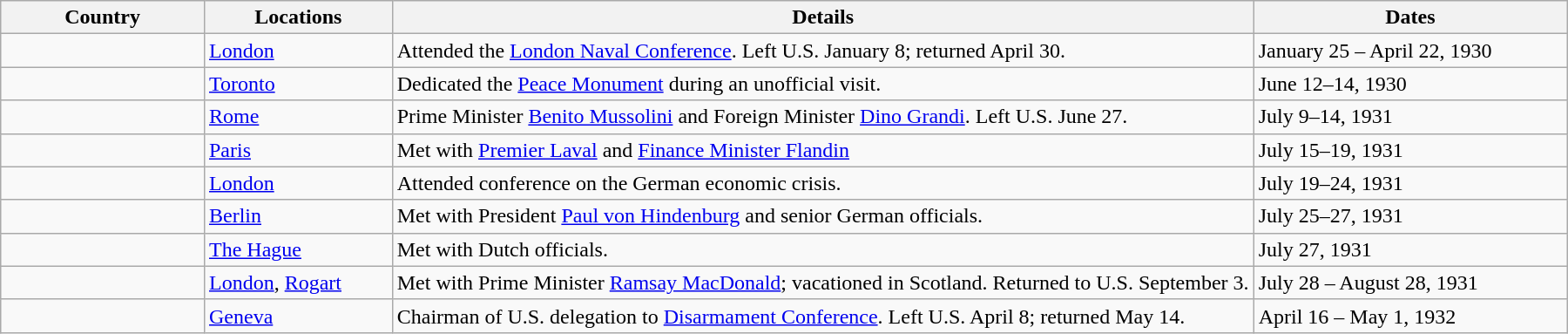<table class="wikitable sortable">
<tr>
<th style="width: 13%;">Country</th>
<th style="width: 12%;">Locations</th>
<th style="width: 55%;">Details</th>
<th style="width: 20%;">Dates</th>
</tr>
<tr>
<td></td>
<td><a href='#'>London</a></td>
<td>Attended the <a href='#'>London Naval Conference</a>. Left U.S. January 8; returned April 30.</td>
<td>January 25 – April 22, 1930</td>
</tr>
<tr>
<td></td>
<td><a href='#'>Toronto</a></td>
<td>Dedicated the <a href='#'>Peace Monument</a> during an unofficial visit.</td>
<td>June 12–14, 1930</td>
</tr>
<tr>
<td></td>
<td><a href='#'>Rome</a></td>
<td>Prime Minister <a href='#'>Benito Mussolini</a> and Foreign Minister <a href='#'>Dino Grandi</a>. Left U.S. June 27.</td>
<td>July 9–14, 1931</td>
</tr>
<tr>
<td></td>
<td><a href='#'>Paris</a></td>
<td>Met with <a href='#'>Premier Laval</a> and <a href='#'>Finance Minister Flandin</a></td>
<td>July 15–19, 1931</td>
</tr>
<tr>
<td></td>
<td><a href='#'>London</a></td>
<td>Attended conference on the German economic crisis.</td>
<td>July 19–24, 1931</td>
</tr>
<tr>
<td></td>
<td><a href='#'>Berlin</a></td>
<td>Met with President <a href='#'>Paul von Hindenburg</a> and senior German officials.</td>
<td>July 25–27, 1931</td>
</tr>
<tr>
<td></td>
<td><a href='#'>The Hague</a></td>
<td>Met with Dutch officials.</td>
<td>July 27, 1931</td>
</tr>
<tr>
<td></td>
<td><a href='#'>London</a>, <a href='#'>Rogart</a></td>
<td>Met with Prime Minister <a href='#'>Ramsay MacDonald</a>; vacationed in Scotland. Returned to U.S. September 3.</td>
<td>July 28 – August 28, 1931</td>
</tr>
<tr>
<td></td>
<td><a href='#'>Geneva</a></td>
<td>Chairman of U.S. delegation to <a href='#'>Disarmament Conference</a>. Left U.S. April 8; returned May 14.</td>
<td>April 16 – May 1, 1932</td>
</tr>
</table>
